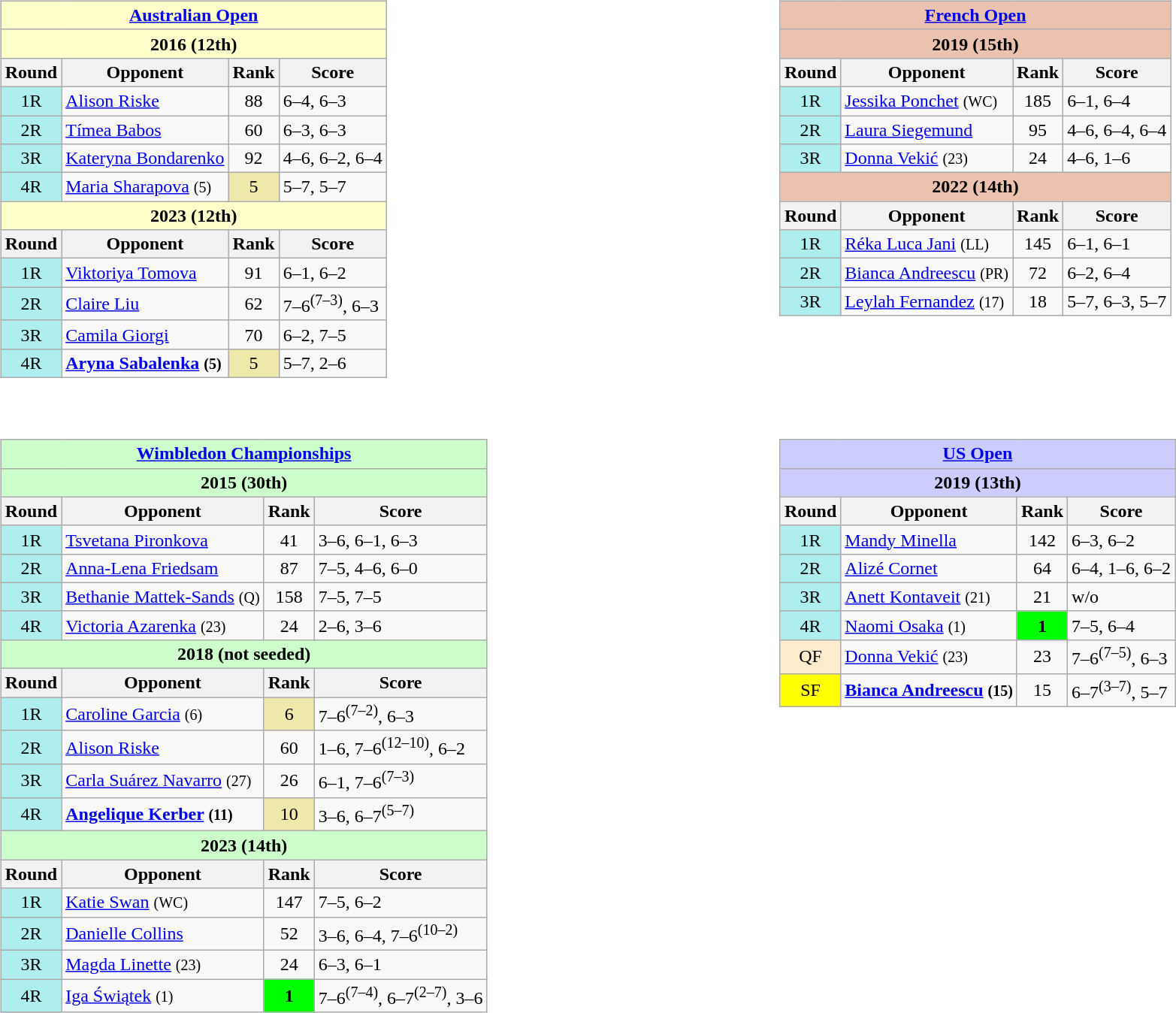<table style="width:95%">
<tr valign=top>
<td><br><table class="wikitable nowrap" style="float:left">
<tr>
<td colspan="4" style="background:#ffc;font-weight:bold;text-align:center"><a href='#'>Australian Open</a></td>
</tr>
<tr>
<td colspan="4" style="background:#ffc;font-weight:bold;text-align:center">2016 (12th)</td>
</tr>
<tr>
<th>Round</th>
<th>Opponent</th>
<th>Rank</th>
<th>Score</th>
</tr>
<tr>
<td style="background:#afeeee;text-align:center">1R</td>
<td><strong></strong> <a href='#'>Alison Riske</a></td>
<td align=center>88</td>
<td>6–4, 6–3</td>
</tr>
<tr>
<td style="background:#afeeee;text-align:center">2R</td>
<td><strong></strong> <a href='#'>Tímea Babos</a></td>
<td align=center>60</td>
<td>6–3, 6–3</td>
</tr>
<tr>
<td style="background:#afeeee;text-align:center">3R</td>
<td><strong></strong> <a href='#'>Kateryna Bondarenko</a></td>
<td align=center>92</td>
<td>4–6, 6–2, 6–4</td>
</tr>
<tr>
<td style="background:#afeeee;text-align:center">4R</td>
<td><strong></strong> <a href='#'>Maria Sharapova</a> <small>(5)</small></td>
<td align=center bgcolor=eee8aa>5</td>
<td>5–7, 5–7</td>
</tr>
<tr>
<td colspan="4" style="background:#ffc;font-weight:bold;text-align:center">2023 (12th)</td>
</tr>
<tr>
<th>Round</th>
<th>Opponent</th>
<th>Rank</th>
<th>Score</th>
</tr>
<tr>
<td style="background:#afeeee;text-align:center">1R</td>
<td><strong></strong> <a href='#'>Viktoriya Tomova</a></td>
<td align=center>91</td>
<td>6–1, 6–2</td>
</tr>
<tr>
<td style="background:#afeeee;text-align:center">2R</td>
<td><strong></strong> <a href='#'>Claire Liu</a></td>
<td align=center>62</td>
<td>7–6<sup>(7–3)</sup>, 6–3</td>
</tr>
<tr>
<td style="background:#afeeee;text-align:center">3R</td>
<td><strong></strong> <a href='#'>Camila Giorgi</a></td>
<td align=center>70</td>
<td>6–2, 7–5</td>
</tr>
<tr>
<td style="background:#afeeee;text-align:center">4R</td>
<td><strong></strong> <strong><a href='#'>Aryna Sabalenka</a> <small>(5)</small></strong></td>
<td align=center bgcolor=eee8aa>5</td>
<td>5–7, 2–6</td>
</tr>
</table>
</td>
<td><br><table style="width:50px">
<tr>
<td></td>
</tr>
</table>
</td>
<td><br><table class="wikitable nowrap" style="float:left">
<tr>
<td colspan="4" style="background:#ebc2af;font-weight:bold;text-align:center"><a href='#'>French Open</a></td>
</tr>
<tr>
<td colspan="4" style="background:#ebc2af;font-weight:bold;text-align:center">2019 (15th)</td>
</tr>
<tr>
<th>Round</th>
<th>Opponent</th>
<th>Rank</th>
<th>Score</th>
</tr>
<tr>
<td style="background:#afeeee;text-align:center">1R</td>
<td><strong></strong> <a href='#'>Jessika Ponchet</a> <small>(WC)</small></td>
<td align=center>185</td>
<td>6–1, 6–4</td>
</tr>
<tr>
<td style="background:#afeeee;text-align:center">2R</td>
<td><strong></strong> <a href='#'>Laura Siegemund</a></td>
<td align=center>95</td>
<td>4–6, 6–4, 6–4</td>
</tr>
<tr>
<td style="background:#afeeee;text-align:center">3R</td>
<td><strong></strong> <a href='#'>Donna Vekić</a> <small>(23)</small></td>
<td align=center>24</td>
<td>4–6, 1–6</td>
</tr>
<tr>
<td colspan="4" style="background:#ebc2af;font-weight:bold;text-align:center">2022 (14th)</td>
</tr>
<tr>
<th>Round</th>
<th>Opponent</th>
<th>Rank</th>
<th>Score</th>
</tr>
<tr>
<td style="background:#afeeee;text-align:center">1R</td>
<td><strong></strong> <a href='#'>Réka Luca Jani</a> <small>(LL)</small></td>
<td align="center">145</td>
<td>6–1, 6–1</td>
</tr>
<tr>
<td style="background:#afeeee;text-align:center">2R</td>
<td><strong></strong> <a href='#'>Bianca Andreescu</a> <small>(PR)</small></td>
<td align="center">72</td>
<td>6–2, 6–4</td>
</tr>
<tr>
<td style="background:#afeeee;text-align:center">3R</td>
<td><strong></strong> <a href='#'>Leylah Fernandez</a> <small>(17)</small></td>
<td align="center">18</td>
<td>5–7, 6–3, 5–7</td>
</tr>
</table>
</td>
</tr>
<tr valign="top">
<td><br><table class="wikitable nowrap" style="float:left">
<tr>
<td colspan="4" style="background:#cfc;font-weight:bold;text-align:center"><a href='#'>Wimbledon Championships</a></td>
</tr>
<tr>
<td colspan="4" style="background:#cfc;font-weight:bold;text-align:center">2015 (30th)</td>
</tr>
<tr>
<th>Round</th>
<th>Opponent</th>
<th>Rank</th>
<th>Score</th>
</tr>
<tr>
<td style="background:#afeeee;text-align:center">1R</td>
<td><strong></strong> <a href='#'>Tsvetana Pironkova</a></td>
<td align=center>41</td>
<td>3–6, 6–1, 6–3</td>
</tr>
<tr>
<td style="background:#afeeee;text-align:center">2R</td>
<td><strong></strong> <a href='#'>Anna-Lena Friedsam</a></td>
<td align=center>87</td>
<td>7–5, 4–6, 6–0</td>
</tr>
<tr>
<td style="background:#afeeee;text-align:center">3R</td>
<td><strong></strong> <a href='#'>Bethanie Mattek-Sands</a> <small>(Q)</small></td>
<td align=center>158</td>
<td>7–5, 7–5</td>
</tr>
<tr>
<td style="background:#afeeee;text-align:center">4R</td>
<td><strong></strong> <a href='#'>Victoria Azarenka</a> <small>(23)</small></td>
<td align=center>24</td>
<td>2–6, 3–6</td>
</tr>
<tr>
<td colspan="4" style="background:#cfc;font-weight:bold;text-align:center">2018 (not seeded)</td>
</tr>
<tr>
<th>Round</th>
<th>Opponent</th>
<th>Rank</th>
<th>Score</th>
</tr>
<tr>
<td style="background:#afeeee;text-align:center">1R</td>
<td><strong></strong> <a href='#'>Caroline Garcia</a> <small>(6)</small></td>
<td align=center bgcolor=eee8aa>6</td>
<td>7–6<sup>(7–2)</sup>, 6–3</td>
</tr>
<tr>
<td style="background:#afeeee;text-align:center">2R</td>
<td><strong></strong> <a href='#'>Alison Riske</a></td>
<td align=center>60</td>
<td>1–6, 7–6<sup>(12–10)</sup>, 6–2</td>
</tr>
<tr>
<td style="background:#afeeee;text-align:center">3R</td>
<td><strong></strong> <a href='#'>Carla Suárez Navarro</a> <small>(27)</small></td>
<td align=center>26</td>
<td>6–1, 7–6<sup>(7–3)</sup></td>
</tr>
<tr>
<td style="background:#afeeee;text-align:center">4R</td>
<td><strong> <a href='#'>Angelique Kerber</a> <small>(11)</small></strong></td>
<td align=center bgcolor=eee8aa>10</td>
<td>3–6, 6–7<sup>(5–7)</sup></td>
</tr>
<tr>
<td colspan="4" style="background:#cfc;font-weight:bold;text-align:center">2023 (14th)</td>
</tr>
<tr>
<th>Round</th>
<th>Opponent</th>
<th>Rank</th>
<th>Score</th>
</tr>
<tr>
<td style="background:#afeeee;text-align:center">1R</td>
<td><strong></strong> <a href='#'>Katie Swan</a> <small>(WC)</small></td>
<td align=center>147</td>
<td>7–5, 6–2</td>
</tr>
<tr>
<td style="background:#afeeee;text-align:center">2R</td>
<td><strong></strong> <a href='#'>Danielle Collins</a></td>
<td align=center>52</td>
<td>3–6, 6–4, 7–6<sup>(10–2)</sup></td>
</tr>
<tr>
<td style="background:#afeeee;text-align:center">3R</td>
<td><strong></strong> <a href='#'>Magda Linette</a> <small>(23)</small></td>
<td align=center>24</td>
<td>6–3, 6–1</td>
</tr>
<tr>
<td style="background:#afeeee;text-align:center">4R</td>
<td><strong></strong> <a href='#'>Iga Świątek</a> <small>(1)</small></td>
<td align=center bgcolor=lime><strong>1</strong></td>
<td>7–6<sup>(7–4)</sup>, 6–7<sup>(2–7)</sup>, 3–6</td>
</tr>
</table>
</td>
<td><br><table>
<tr>
<td></td>
</tr>
</table>
</td>
<td><br><table class="wikitable nowrap" style="float:left">
<tr>
<td colspan="4" style="background:#ccf;font-weight:bold;text-align:center"><a href='#'>US Open</a></td>
</tr>
<tr>
<td colspan="4" style="background:#ccf;font-weight:bold;text-align:center">2019 (13th)</td>
</tr>
<tr>
<th>Round</th>
<th>Opponent</th>
<th>Rank</th>
<th>Score</th>
</tr>
<tr>
<td style="background:#afeeee;text-align:center">1R</td>
<td><strong></strong> <a href='#'>Mandy Minella</a></td>
<td align=center>142</td>
<td>6–3, 6–2</td>
</tr>
<tr>
<td style="background:#afeeee;text-align:center">2R</td>
<td><strong></strong> <a href='#'>Alizé Cornet</a></td>
<td align=center>64</td>
<td>6–4, 1–6, 6–2</td>
</tr>
<tr>
<td style="background:#afeeee;text-align:center">3R</td>
<td><strong></strong> <a href='#'>Anett Kontaveit</a> <small>(21)</small></td>
<td align=center>21</td>
<td>w/o</td>
</tr>
<tr>
<td style="background:#afeeee;text-align:center">4R</td>
<td><strong></strong> <a href='#'>Naomi Osaka</a> <small>(1)</small></td>
<td align="center" bgcolor=lime><strong>1</strong></td>
<td>7–5, 6–4</td>
</tr>
<tr>
<td style="background:#ffebcd;text-align:center">QF</td>
<td><strong></strong> <a href='#'>Donna Vekić</a> <small>(23)</small></td>
<td align="center">23</td>
<td>7–6<sup>(7–5)</sup>, 6–3</td>
</tr>
<tr>
<td style="background:yellow;text-align:center">SF</td>
<td><strong> <a href='#'>Bianca Andreescu</a> <small>(15)</small></strong></td>
<td align="center">15</td>
<td>6–7<sup>(3–7)</sup>, 5–7</td>
</tr>
</table>
</td>
</tr>
</table>
